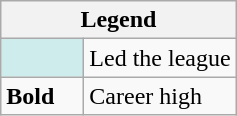<table class="wikitable mw-collapsible mw-collapsed">
<tr>
<th colspan="2">Legend</th>
</tr>
<tr>
<td style="background:#cfecec; width:3em;"></td>
<td>Led the league</td>
</tr>
<tr>
<td><strong>Bold</strong></td>
<td>Career high</td>
</tr>
</table>
